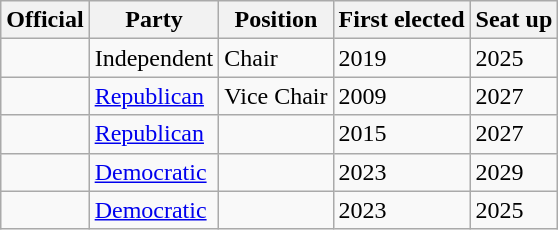<table class="sortable wikitable">
<tr>
<th>Official</th>
<th>Party</th>
<th>Position</th>
<th>First elected</th>
<th>Seat up</th>
</tr>
<tr>
<td></td>
<td>Independent</td>
<td>Chair</td>
<td>2019</td>
<td>2025</td>
</tr>
<tr>
<td></td>
<td><a href='#'>Republican</a></td>
<td>Vice Chair</td>
<td>2009</td>
<td>2027</td>
</tr>
<tr>
<td></td>
<td><a href='#'>Republican</a></td>
<td></td>
<td>2015</td>
<td>2027</td>
</tr>
<tr>
<td></td>
<td><a href='#'>Democratic</a></td>
<td></td>
<td>2023</td>
<td>2029</td>
</tr>
<tr>
<td></td>
<td><a href='#'>Democratic</a></td>
<td></td>
<td>2023</td>
<td>2025</td>
</tr>
</table>
